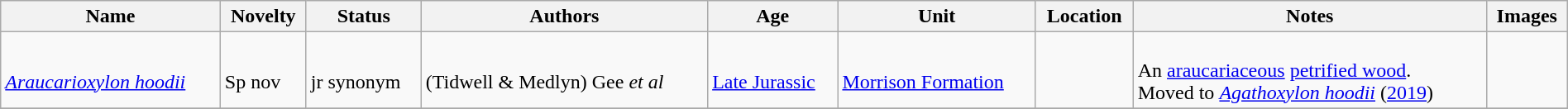<table class="wikitable sortable" align="center" width="100%">
<tr>
<th>Name</th>
<th>Novelty</th>
<th>Status</th>
<th>Authors</th>
<th>Age</th>
<th>Unit</th>
<th>Location</th>
<th>Notes</th>
<th>Images</th>
</tr>
<tr>
<td><br><em><a href='#'>Araucarioxylon hoodii</a></em></td>
<td><br>Sp nov</td>
<td><br>jr synonym</td>
<td><br>(Tidwell & Medlyn) Gee <em>et al</em></td>
<td><br><a href='#'>Late Jurassic</a></td>
<td><br><a href='#'>Morrison Formation</a></td>
<td><br><br></td>
<td><br>An <a href='#'>araucariaceous</a> <a href='#'>petrified wood</a>.<br>Moved to <em><a href='#'>Agathoxylon hoodii</a></em> (<a href='#'>2019</a>)</td>
<td></td>
</tr>
<tr>
</tr>
</table>
